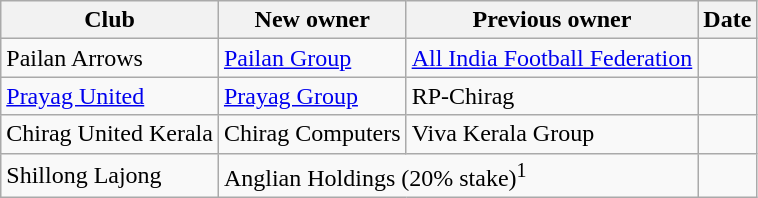<table class="wikitable" style="font-size=90%;">
<tr>
<th>Club</th>
<th>New owner</th>
<th>Previous owner</th>
<th>Date</th>
</tr>
<tr>
<td>Pailan Arrows</td>
<td> <a href='#'>Pailan Group</a></td>
<td> <a href='#'>All India Football Federation</a></td>
<td></td>
</tr>
<tr>
<td><a href='#'>Prayag United</a></td>
<td> <a href='#'>Prayag Group</a></td>
<td> RP-Chirag</td>
<td></td>
</tr>
<tr>
<td>Chirag United Kerala</td>
<td> Chirag Computers</td>
<td> Viva Kerala Group</td>
<td></td>
</tr>
<tr>
<td>Shillong Lajong</td>
<td colspan="2"> Anglian Holdings (20% stake)<sup>1</sup></td>
<td></td>
</tr>
</table>
